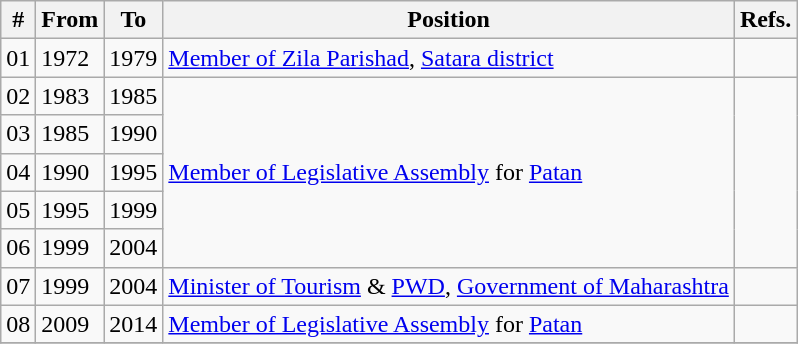<table class="wikitable sortable">
<tr>
<th>#</th>
<th>From</th>
<th>To</th>
<th>Position</th>
<th>Refs.</th>
</tr>
<tr>
<td>01</td>
<td>1972</td>
<td>1979</td>
<td><a href='#'>Member of Zila Parishad</a>, <a href='#'>Satara district</a></td>
<td></td>
</tr>
<tr>
<td>02</td>
<td>1983</td>
<td>1985</td>
<td rowspan=5><a href='#'>Member of Legislative Assembly</a> for <a href='#'>Patan</a></td>
<td rowspan=5></td>
</tr>
<tr>
<td>03</td>
<td>1985</td>
<td>1990</td>
</tr>
<tr>
<td>04</td>
<td>1990</td>
<td>1995</td>
</tr>
<tr>
<td>05</td>
<td>1995</td>
<td>1999</td>
</tr>
<tr>
<td>06</td>
<td>1999</td>
<td>2004</td>
</tr>
<tr>
<td>07</td>
<td>1999</td>
<td>2004</td>
<td><a href='#'>Minister of Tourism</a> & <a href='#'>PWD</a>, <a href='#'>Government of Maharashtra</a></td>
<td></td>
</tr>
<tr>
<td>08</td>
<td>2009</td>
<td>2014</td>
<td><a href='#'>Member of Legislative Assembly</a> for <a href='#'>Patan</a></td>
<td></td>
</tr>
<tr>
</tr>
</table>
